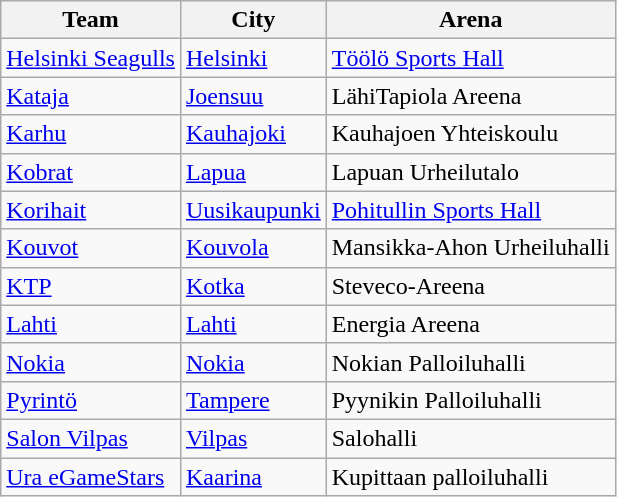<table class="wikitable sortable">
<tr>
<th>Team</th>
<th>City</th>
<th>Arena</th>
</tr>
<tr>
<td><a href='#'>Helsinki Seagulls</a></td>
<td><a href='#'>Helsinki</a></td>
<td><a href='#'>Töölö Sports Hall</a></td>
</tr>
<tr>
<td><a href='#'>Kataja</a></td>
<td><a href='#'>Joensuu</a></td>
<td>LähiTapiola Areena</td>
</tr>
<tr>
<td><a href='#'>Karhu</a></td>
<td><a href='#'>Kauhajoki</a></td>
<td>Kauhajoen Yhteiskoulu</td>
</tr>
<tr>
<td><a href='#'>Kobrat</a></td>
<td><a href='#'>Lapua</a></td>
<td>Lapuan Urheilutalo</td>
</tr>
<tr>
<td><a href='#'>Korihait</a></td>
<td><a href='#'>Uusikaupunki</a></td>
<td><a href='#'>Pohitullin Sports Hall</a></td>
</tr>
<tr>
<td><a href='#'>Kouvot</a></td>
<td><a href='#'>Kouvola</a></td>
<td>Mansikka-Ahon Urheiluhalli</td>
</tr>
<tr>
<td><a href='#'>KTP</a></td>
<td><a href='#'>Kotka</a></td>
<td>Steveco-Areena</td>
</tr>
<tr>
<td><a href='#'>Lahti</a></td>
<td><a href='#'>Lahti</a></td>
<td>Energia Areena</td>
</tr>
<tr>
<td><a href='#'>Nokia</a></td>
<td><a href='#'>Nokia</a></td>
<td>Nokian Palloiluhalli</td>
</tr>
<tr>
<td><a href='#'>Pyrintö</a></td>
<td><a href='#'>Tampere</a></td>
<td>Pyynikin Palloiluhalli</td>
</tr>
<tr>
<td><a href='#'>Salon Vilpas</a></td>
<td><a href='#'>Vilpas</a></td>
<td>Salohalli</td>
</tr>
<tr>
<td><a href='#'>Ura eGameStars</a></td>
<td><a href='#'>Kaarina</a></td>
<td>Kupittaan palloiluhalli</td>
</tr>
</table>
